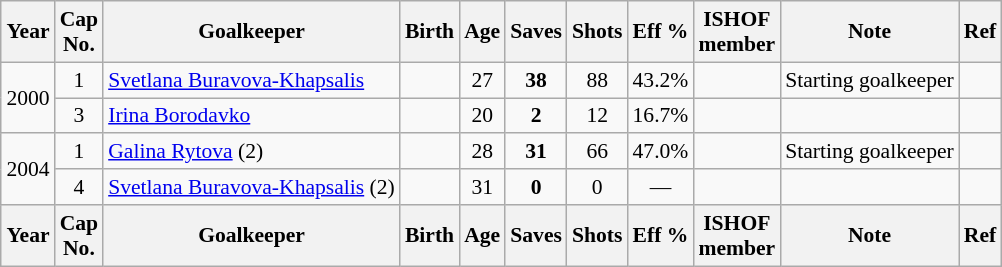<table class="wikitable sortable" style="text-align: center; font-size: 90%; margin-left: 1em;">
<tr>
<th>Year</th>
<th class="unsortable">Cap<br>No.</th>
<th>Goalkeeper</th>
<th>Birth</th>
<th>Age</th>
<th>Saves</th>
<th>Shots</th>
<th>Eff %</th>
<th>ISHOF<br>member</th>
<th>Note</th>
<th class="unsortable">Ref</th>
</tr>
<tr>
<td rowspan="2" style="text-align: left;">2000</td>
<td>1</td>
<td style="text-align: left;" data-sort-value="Buravova-Khapsalis, Svetlana"><a href='#'>Svetlana Buravova-Khapsalis</a></td>
<td></td>
<td>27</td>
<td><strong>38</strong></td>
<td>88</td>
<td>43.2%</td>
<td></td>
<td style="text-align: left;">Starting goalkeeper</td>
<td></td>
</tr>
<tr>
<td>3</td>
<td style="text-align: left;" data-sort-value="Borodavko, Irina"><a href='#'>Irina Borodavko</a></td>
<td></td>
<td>20</td>
<td><strong>2</strong></td>
<td>12</td>
<td>16.7%</td>
<td></td>
<td style="text-align: left;"></td>
<td></td>
</tr>
<tr>
<td rowspan="2" style="text-align: left;">2004</td>
<td>1</td>
<td style="text-align: left;" data-sort-value="Rytova, Galina"><a href='#'>Galina Rytova</a> (2)</td>
<td></td>
<td>28</td>
<td><strong>31</strong></td>
<td>66</td>
<td>47.0%</td>
<td></td>
<td style="text-align: left;">Starting goalkeeper</td>
<td></td>
</tr>
<tr>
<td>4</td>
<td style="text-align: left;" data-sort-value="Buravova-Khapsalis, Svetlana"><a href='#'>Svetlana Buravova-Khapsalis</a> (2)</td>
<td></td>
<td>31</td>
<td><strong>0</strong></td>
<td>0</td>
<td>—</td>
<td></td>
<td style="text-align: left;"></td>
<td></td>
</tr>
<tr>
<th>Year</th>
<th>Cap<br>No.</th>
<th>Goalkeeper</th>
<th>Birth</th>
<th>Age</th>
<th>Saves</th>
<th>Shots</th>
<th>Eff %</th>
<th>ISHOF<br>member</th>
<th>Note</th>
<th>Ref</th>
</tr>
</table>
